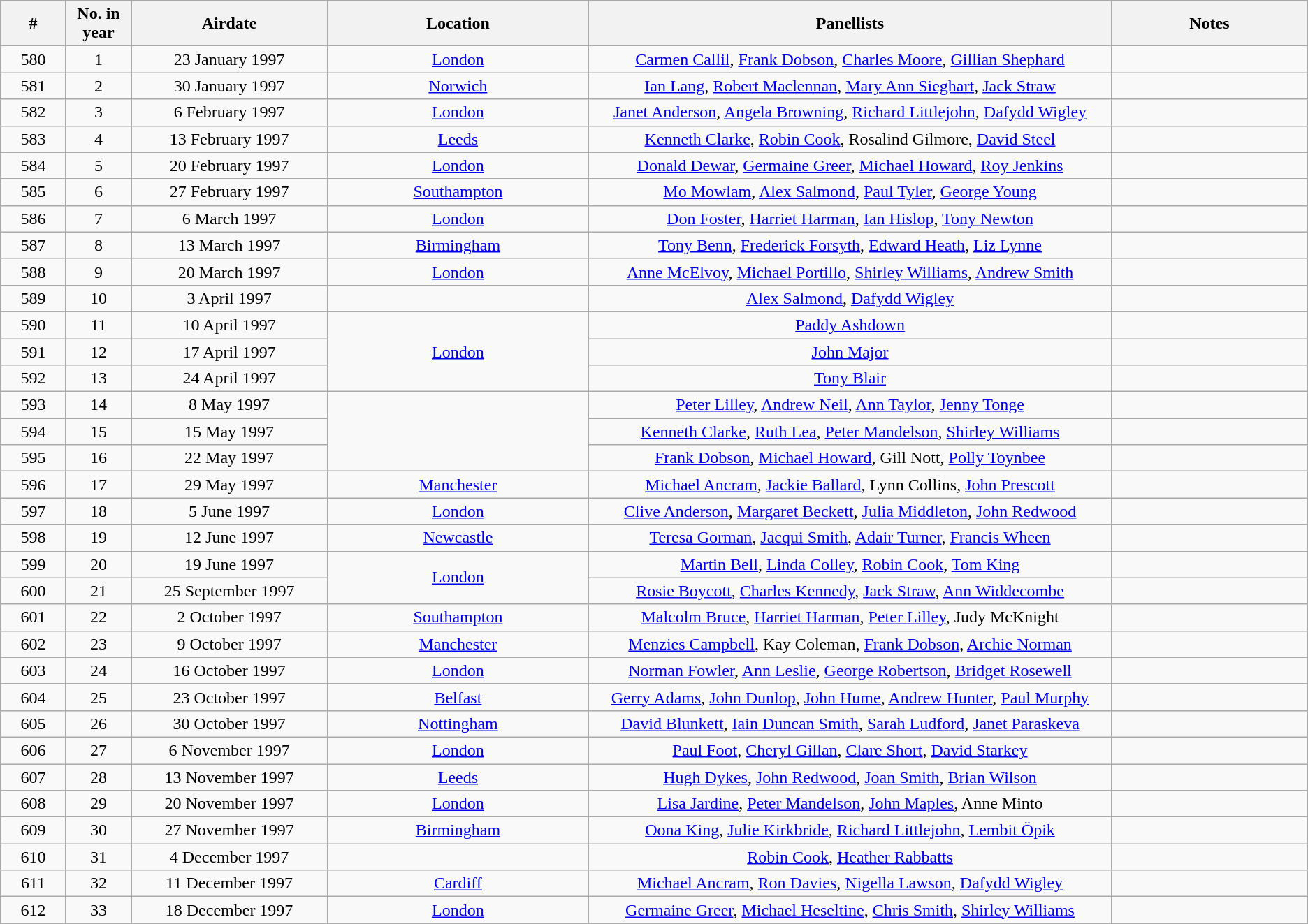<table class="wikitable" style="text-align:center;">
<tr>
<th style="width:5%;">#</th>
<th style="width:5%;">No. in year</th>
<th style="width:15%;">Airdate</th>
<th style="width:20%;">Location</th>
<th style="width:40%;">Panellists</th>
<th style="width:40%;">Notes</th>
</tr>
<tr>
<td>580</td>
<td>1</td>
<td>23 January 1997</td>
<td><a href='#'>London</a></td>
<td><a href='#'>Carmen Callil</a>, <a href='#'>Frank Dobson</a>, <a href='#'>Charles Moore</a>, <a href='#'>Gillian Shephard</a></td>
<td></td>
</tr>
<tr>
<td>581</td>
<td>2</td>
<td>30 January 1997</td>
<td><a href='#'>Norwich</a></td>
<td><a href='#'>Ian Lang</a>, <a href='#'>Robert Maclennan</a>, <a href='#'>Mary Ann Sieghart</a>, <a href='#'>Jack Straw</a></td>
<td></td>
</tr>
<tr>
<td>582</td>
<td>3</td>
<td>6 February 1997</td>
<td><a href='#'>London</a></td>
<td><a href='#'>Janet Anderson</a>, <a href='#'>Angela Browning</a>, <a href='#'>Richard Littlejohn</a>, <a href='#'>Dafydd Wigley</a></td>
<td></td>
</tr>
<tr>
<td>583</td>
<td>4</td>
<td>13 February 1997</td>
<td><a href='#'>Leeds</a></td>
<td><a href='#'>Kenneth Clarke</a>, <a href='#'>Robin Cook</a>, Rosalind Gilmore, <a href='#'>David Steel</a></td>
<td></td>
</tr>
<tr>
<td>584</td>
<td>5</td>
<td>20 February 1997</td>
<td><a href='#'>London</a></td>
<td><a href='#'>Donald Dewar</a>, <a href='#'>Germaine Greer</a>, <a href='#'>Michael Howard</a>, <a href='#'>Roy Jenkins</a></td>
<td></td>
</tr>
<tr>
<td>585</td>
<td>6</td>
<td>27 February 1997</td>
<td><a href='#'>Southampton</a></td>
<td><a href='#'>Mo Mowlam</a>, <a href='#'>Alex Salmond</a>, <a href='#'>Paul Tyler</a>, <a href='#'>George Young</a></td>
<td></td>
</tr>
<tr>
<td>586</td>
<td>7</td>
<td>6 March 1997</td>
<td><a href='#'>London</a></td>
<td><a href='#'>Don Foster</a>, <a href='#'>Harriet Harman</a>, <a href='#'>Ian Hislop</a>, <a href='#'>Tony Newton</a></td>
<td></td>
</tr>
<tr>
<td>587</td>
<td>8</td>
<td>13 March 1997</td>
<td><a href='#'>Birmingham</a></td>
<td><a href='#'>Tony Benn</a>, <a href='#'>Frederick Forsyth</a>, <a href='#'>Edward Heath</a>, <a href='#'>Liz Lynne</a></td>
<td></td>
</tr>
<tr>
<td>588</td>
<td>9</td>
<td>20 March 1997</td>
<td><a href='#'>London</a></td>
<td><a href='#'>Anne McElvoy</a>, <a href='#'>Michael Portillo</a>, <a href='#'>Shirley Williams</a>, <a href='#'>Andrew Smith</a></td>
<td></td>
</tr>
<tr>
<td>589</td>
<td>10</td>
<td>3 April 1997</td>
<td></td>
<td><a href='#'>Alex Salmond</a>, <a href='#'>Dafydd Wigley</a></td>
<td> </td>
</tr>
<tr>
<td>590</td>
<td>11</td>
<td>10 April 1997</td>
<td rowspan=3><a href='#'>London</a></td>
<td><a href='#'>Paddy Ashdown</a></td>
<td></td>
</tr>
<tr>
<td>591</td>
<td>12</td>
<td>17 April 1997</td>
<td><a href='#'>John Major</a></td>
<td></td>
</tr>
<tr>
<td>592</td>
<td>13</td>
<td>24 April 1997 </td>
<td><a href='#'>Tony Blair</a></td>
<td></td>
</tr>
<tr>
<td>593</td>
<td>14</td>
<td>8 May 1997</td>
<td rowspan=3></td>
<td><a href='#'>Peter Lilley</a>, <a href='#'>Andrew Neil</a>, <a href='#'>Ann Taylor</a>, <a href='#'>Jenny Tonge</a></td>
<td> </td>
</tr>
<tr>
<td>594</td>
<td>15</td>
<td>15 May 1997</td>
<td><a href='#'>Kenneth Clarke</a>, <a href='#'>Ruth Lea</a>, <a href='#'>Peter Mandelson</a>, <a href='#'>Shirley Williams</a></td>
<td> </td>
</tr>
<tr>
<td>595</td>
<td>16</td>
<td>22 May 1997</td>
<td><a href='#'>Frank Dobson</a>, <a href='#'>Michael Howard</a>, Gill Nott, <a href='#'>Polly Toynbee</a></td>
<td> </td>
</tr>
<tr>
<td>596</td>
<td>17</td>
<td>29 May 1997</td>
<td><a href='#'>Manchester</a></td>
<td><a href='#'>Michael Ancram</a>, <a href='#'>Jackie Ballard</a>, Lynn Collins, <a href='#'>John Prescott</a></td>
<td></td>
</tr>
<tr>
<td>597</td>
<td>18</td>
<td>5 June 1997</td>
<td><a href='#'>London</a></td>
<td><a href='#'>Clive Anderson</a>, <a href='#'>Margaret Beckett</a>, <a href='#'>Julia Middleton</a>, <a href='#'>John Redwood</a></td>
<td></td>
</tr>
<tr>
<td>598</td>
<td>19</td>
<td>12 June 1997</td>
<td><a href='#'>Newcastle</a></td>
<td><a href='#'>Teresa Gorman</a>, <a href='#'>Jacqui Smith</a>, <a href='#'>Adair Turner</a>, <a href='#'>Francis Wheen</a></td>
<td></td>
</tr>
<tr>
<td>599</td>
<td>20</td>
<td>19 June 1997</td>
<td rowspan=2><a href='#'>London</a></td>
<td><a href='#'>Martin Bell</a>, <a href='#'>Linda Colley</a>, <a href='#'>Robin Cook</a>, <a href='#'>Tom King</a></td>
<td></td>
</tr>
<tr>
<td>600</td>
<td>21</td>
<td>25 September 1997</td>
<td><a href='#'>Rosie Boycott</a>, <a href='#'>Charles Kennedy</a>, <a href='#'>Jack Straw</a>, <a href='#'>Ann Widdecombe</a></td>
<td></td>
</tr>
<tr>
<td>601</td>
<td>22</td>
<td>2 October 1997</td>
<td><a href='#'>Southampton</a></td>
<td><a href='#'>Malcolm Bruce</a>, <a href='#'>Harriet Harman</a>, <a href='#'>Peter Lilley</a>, Judy McKnight</td>
<td></td>
</tr>
<tr>
<td>602</td>
<td>23</td>
<td>9 October 1997</td>
<td><a href='#'>Manchester</a></td>
<td><a href='#'>Menzies Campbell</a>, Kay Coleman, <a href='#'>Frank Dobson</a>, <a href='#'>Archie Norman</a></td>
<td></td>
</tr>
<tr>
<td>603</td>
<td>24</td>
<td>16 October 1997</td>
<td><a href='#'>London</a></td>
<td><a href='#'>Norman Fowler</a>, <a href='#'>Ann Leslie</a>, <a href='#'>George Robertson</a>, <a href='#'>Bridget Rosewell</a></td>
<td></td>
</tr>
<tr>
<td>604</td>
<td>25</td>
<td>23 October 1997</td>
<td><a href='#'>Belfast</a></td>
<td><a href='#'>Gerry Adams</a>, <a href='#'>John Dunlop</a>, <a href='#'>John Hume</a>, <a href='#'>Andrew Hunter</a>, <a href='#'>Paul Murphy</a></td>
<td></td>
</tr>
<tr>
<td>605</td>
<td>26</td>
<td>30 October 1997</td>
<td><a href='#'>Nottingham</a></td>
<td><a href='#'>David Blunkett</a>, <a href='#'>Iain Duncan Smith</a>, <a href='#'>Sarah Ludford</a>, <a href='#'>Janet Paraskeva</a></td>
<td></td>
</tr>
<tr>
<td>606</td>
<td>27</td>
<td>6 November 1997</td>
<td><a href='#'>London</a></td>
<td><a href='#'>Paul Foot</a>, <a href='#'>Cheryl Gillan</a>, <a href='#'>Clare Short</a>, <a href='#'>David Starkey</a></td>
<td></td>
</tr>
<tr>
<td>607</td>
<td>28</td>
<td>13 November 1997</td>
<td><a href='#'>Leeds</a></td>
<td><a href='#'>Hugh Dykes</a>, <a href='#'>John Redwood</a>, <a href='#'>Joan Smith</a>, <a href='#'>Brian Wilson</a></td>
<td></td>
</tr>
<tr>
<td>608</td>
<td>29</td>
<td>20 November 1997</td>
<td><a href='#'>London</a></td>
<td><a href='#'>Lisa Jardine</a>, <a href='#'>Peter Mandelson</a>, <a href='#'>John Maples</a>, Anne Minto</td>
<td></td>
</tr>
<tr>
<td>609</td>
<td>30</td>
<td>27 November 1997</td>
<td><a href='#'>Birmingham</a></td>
<td><a href='#'>Oona King</a>, <a href='#'>Julie Kirkbride</a>, <a href='#'>Richard Littlejohn</a>, <a href='#'>Lembit Öpik</a></td>
<td></td>
</tr>
<tr>
<td>610</td>
<td>31</td>
<td>4 December 1997</td>
<td></td>
<td><a href='#'>Robin Cook</a>, <a href='#'>Heather Rabbatts</a></td>
<td></td>
</tr>
<tr>
<td>611</td>
<td>32</td>
<td>11 December 1997</td>
<td><a href='#'>Cardiff</a></td>
<td><a href='#'>Michael Ancram</a>, <a href='#'>Ron Davies</a>, <a href='#'>Nigella Lawson</a>, <a href='#'>Dafydd Wigley</a></td>
<td></td>
</tr>
<tr>
<td>612</td>
<td>33</td>
<td>18 December 1997</td>
<td><a href='#'>London</a></td>
<td><a href='#'>Germaine Greer</a>, <a href='#'>Michael Heseltine</a>, <a href='#'>Chris Smith</a>, <a href='#'>Shirley Williams</a></td>
<td></td>
</tr>
</table>
